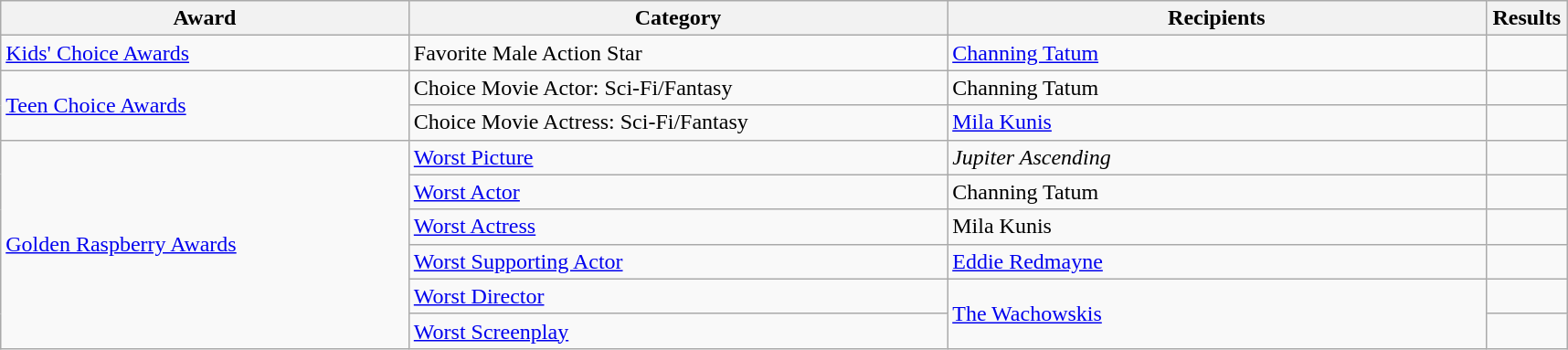<table class="wikitable plainrowheaders sortable">
<tr>
<th scope="col" style="width:25%;">Award</th>
<th scope="col" style="width:33%;">Category</th>
<th scope="col" style="width:33%;">Recipients</th>
<th scope="col" style="width:5%;">Results</th>
</tr>
<tr>
<td><a href='#'>Kids' Choice Awards</a></td>
<td>Favorite Male Action Star</td>
<td><a href='#'>Channing Tatum</a></td>
<td></td>
</tr>
<tr>
<td scope="row" rowspan="2"><a href='#'>Teen Choice Awards</a></td>
<td>Choice Movie Actor: Sci-Fi/Fantasy</td>
<td>Channing Tatum</td>
<td></td>
</tr>
<tr>
<td>Choice Movie Actress: Sci-Fi/Fantasy</td>
<td><a href='#'>Mila Kunis</a></td>
<td></td>
</tr>
<tr>
<td rowspan=6><a href='#'>Golden Raspberry Awards</a></td>
<td><a href='#'>Worst Picture</a></td>
<td><em>Jupiter Ascending</em></td>
<td></td>
</tr>
<tr>
<td><a href='#'>Worst Actor</a></td>
<td>Channing Tatum</td>
<td></td>
</tr>
<tr>
<td><a href='#'>Worst Actress</a></td>
<td>Mila Kunis</td>
<td></td>
</tr>
<tr>
<td><a href='#'>Worst Supporting Actor</a></td>
<td><a href='#'>Eddie Redmayne</a></td>
<td></td>
</tr>
<tr>
<td><a href='#'>Worst Director</a></td>
<td rowspan=2><a href='#'>The Wachowskis</a></td>
<td></td>
</tr>
<tr>
<td><a href='#'>Worst Screenplay</a></td>
<td></td>
</tr>
</table>
